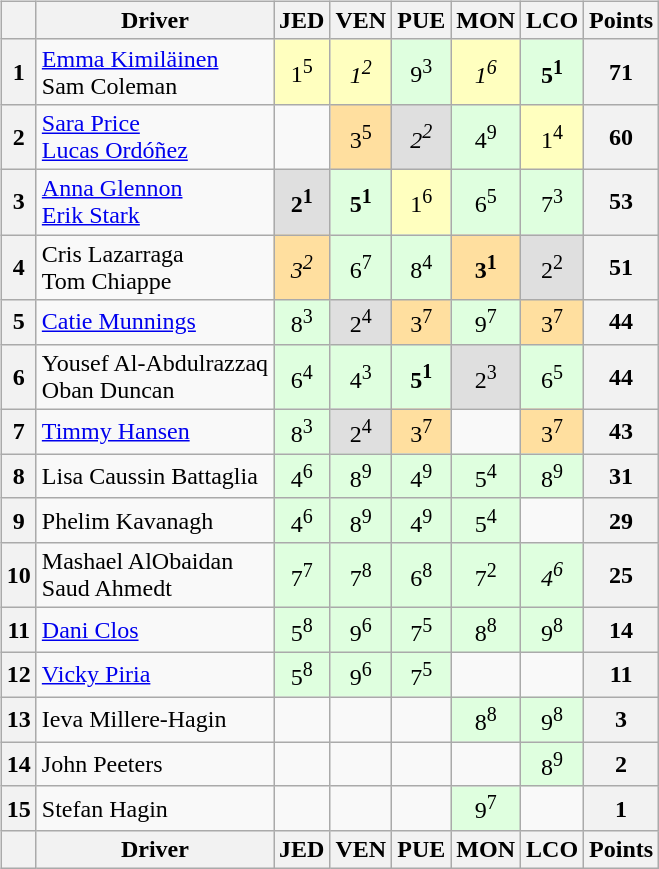<table>
<tr>
<td style="vertical-align:top; text-align:center"><br><table class="wikitable">
<tr style="vertical-align:middle;">
<th style="vertical-align:middle"></th>
<th style="vertical-align:middle;background">Driver</th>
<th>JED<br></th>
<th>VEN<br></th>
<th>PUE<br></th>
<th>MON<br></th>
<th>LCO<br></th>
<th style="vertical-align:middle">Points</th>
</tr>
<tr>
<th>1</th>
<td style="text-align:left"> <a href='#'>Emma Kimiläinen</a><br> Sam Coleman</td>
<td style="background:#FFFFBF;">1<sup>5</sup></td>
<td style="background:#FFFFBF;"><em>1<sup>2</sup></em></td>
<td style="background:#DFFFDF;">9<sup>3</sup></td>
<td style="background:#FFFFBF;"><em>1<sup>6</sup></em></td>
<td style="background:#DFFFDF;"><strong>5<sup>1</sup></strong></td>
<th>71</th>
</tr>
<tr>
<th>2</th>
<td style="text-align:left"> <a href='#'>Sara Price</a><br> <a href='#'>Lucas Ordóñez</a></td>
<td></td>
<td style="background:#FFDF9F;">3<sup>5</sup></td>
<td style="background:#DFDFDF;"><em>2<sup>2</sup></em></td>
<td style="background:#DFFFDF;">4<sup>9</sup></td>
<td style="background:#FFFFBF;">1<sup>4</sup></td>
<th>60</th>
</tr>
<tr>
<th>3</th>
<td nowrap="" style="text-align:left"> <a href='#'>Anna Glennon</a><br> <a href='#'>Erik Stark</a></td>
<td style="background:#DFDFDF;"><strong>2<sup>1</sup></strong></td>
<td style="background:#DFFFDF;"><strong>5<sup>1</sup></strong></td>
<td style="background:#FFFFBF;">1<sup>6</sup></td>
<td style="background:#DFFFDF;">6<sup>5</sup></td>
<td style="background:#DFFFDF;">7<sup>3</sup></td>
<th>53</th>
</tr>
<tr>
<th>4</th>
<td style="text-align:left"> Cris Lazarraga<br> Tom Chiappe</td>
<td style="background:#FFDF9F;"><em>3<sup>2</sup></em></td>
<td style="background:#DFFFDF;">6<sup>7</sup></td>
<td style="background:#DFFFDF;">8<sup>4</sup></td>
<td style="background:#FFDF9F;"><strong>3<sup>1</sup></strong></td>
<td style="background:#DFDFDF;">2<sup>2</sup></td>
<th>51</th>
</tr>
<tr>
<th>5</th>
<td style="text-align:left"> <a href='#'>Catie Munnings</a></td>
<td style="background:#DFFFDF;">8<sup>3</sup></td>
<td style="background:#DFDFDF;">2<sup>4</sup></td>
<td style="background:#FFDF9F;">3<sup>7</sup></td>
<td style="background:#DFFFDF;">9<sup>7</sup></td>
<td style="background:#FFDF9F;">3<sup>7</sup></td>
<th>44</th>
</tr>
<tr>
<th>6</th>
<td style="text-align:left"> Yousef Al-Abdulrazzaq<br> Oban Duncan</td>
<td style="background:#DFFFDF;">6<sup>4</sup></td>
<td style="background:#DFFFDF;">4<sup>3</sup></td>
<td style="background:#DFFFDF;"><strong>5<sup>1</sup></strong></td>
<td style="background:#DFDFDF;">2<sup>3</sup></td>
<td style="background:#DFFFDF;">6<sup>5</sup></td>
<th>44</th>
</tr>
<tr>
<th>7</th>
<td style="text-align:left"> <a href='#'>Timmy Hansen</a></td>
<td style="background:#DFFFDF;">8<sup>3</sup></td>
<td style="background:#DFDFDF;">2<sup>4</sup></td>
<td style="background:#FFDF9F;">3<sup>7</sup></td>
<td></td>
<td style="background:#FFDF9F;">3<sup>7</sup></td>
<th>43</th>
</tr>
<tr>
<th>8</th>
<td style="text-align:left"> Lisa Caussin Battaglia</td>
<td style="background:#DFFFDF;">4<sup>6</sup></td>
<td style="background:#DFFFDF;">8<sup>9</sup></td>
<td style="background:#DFFFDF;">4<sup>9</sup></td>
<td style="background:#DFFFDF;">5<sup>4</sup></td>
<td style="background:#DFFFDF;">8<sup>9</sup></td>
<th>31</th>
</tr>
<tr>
<th>9</th>
<td style="text-align:left"> Phelim Kavanagh</td>
<td style="background:#DFFFDF;">4<sup>6</sup></td>
<td style="background:#DFFFDF;">8<sup>9</sup></td>
<td style="background:#DFFFDF;">4<sup>9</sup></td>
<td style="background:#DFFFDF;">5<sup>4</sup></td>
<td></td>
<th>29</th>
</tr>
<tr>
<th>10</th>
<td style="text-align:left"> Mashael AlObaidan<br> Saud Ahmedt</td>
<td style="background:#DFFFDF;">7<sup>7</sup></td>
<td style="background:#DFFFDF;">7<sup>8</sup></td>
<td style="background:#DFFFDF;">6<sup>8</sup></td>
<td style="background:#DFFFDF;">7<sup>2</sup></td>
<td style="background:#DFFFDF;"><em>4<sup>6</sup></em></td>
<th>25</th>
</tr>
<tr>
<th>11</th>
<td nowrap="" style="text-align:left"> <a href='#'>Dani Clos</a></td>
<td style="background:#DFFFDF;">5<sup>8</sup></td>
<td style="background:#DFFFDF;">9<sup>6</sup></td>
<td style="background:#DFFFDF;">7<sup>5</sup></td>
<td style="background:#DFFFDF;">8<sup>8</sup></td>
<td style="background:#DFFFDF;">9<sup>8</sup></td>
<th>14</th>
</tr>
<tr>
<th>12</th>
<td style="text-align:left"> <a href='#'>Vicky Piria</a></td>
<td style="background:#DFFFDF;">5<sup>8</sup></td>
<td style="background:#DFFFDF;">9<sup>6</sup></td>
<td style="background:#DFFFDF;">7<sup>5</sup></td>
<td></td>
<td></td>
<th>11</th>
</tr>
<tr>
<th>13</th>
<td style="text-align:left"> Ieva Millere-Hagin</td>
<td></td>
<td></td>
<td></td>
<td style="background:#DFFFDF;">8<sup>8</sup></td>
<td style="background:#DFFFDF;">9<sup>8</sup></td>
<th>3</th>
</tr>
<tr>
<th>14</th>
<td style="text-align:left"> John Peeters</td>
<td></td>
<td></td>
<td></td>
<td></td>
<td style="background:#DFFFDF;">8<sup>9</sup></td>
<th>2</th>
</tr>
<tr>
<th>15</th>
<td style="text-align:left"> Stefan Hagin</td>
<td></td>
<td></td>
<td></td>
<td style="background:#DFFFDF;">9<sup>7</sup></td>
<td></td>
<th>1</th>
</tr>
<tr>
<th style="vertical-align:middle"></th>
<th style="vertical-align:middle;background">Driver</th>
<th>JED<br></th>
<th>VEN<br></th>
<th>PUE<br></th>
<th>MON<br></th>
<th>LCO<br></th>
<th style="vertical-align:middle">Points</th>
</tr>
</table>
</td>
</tr>
</table>
